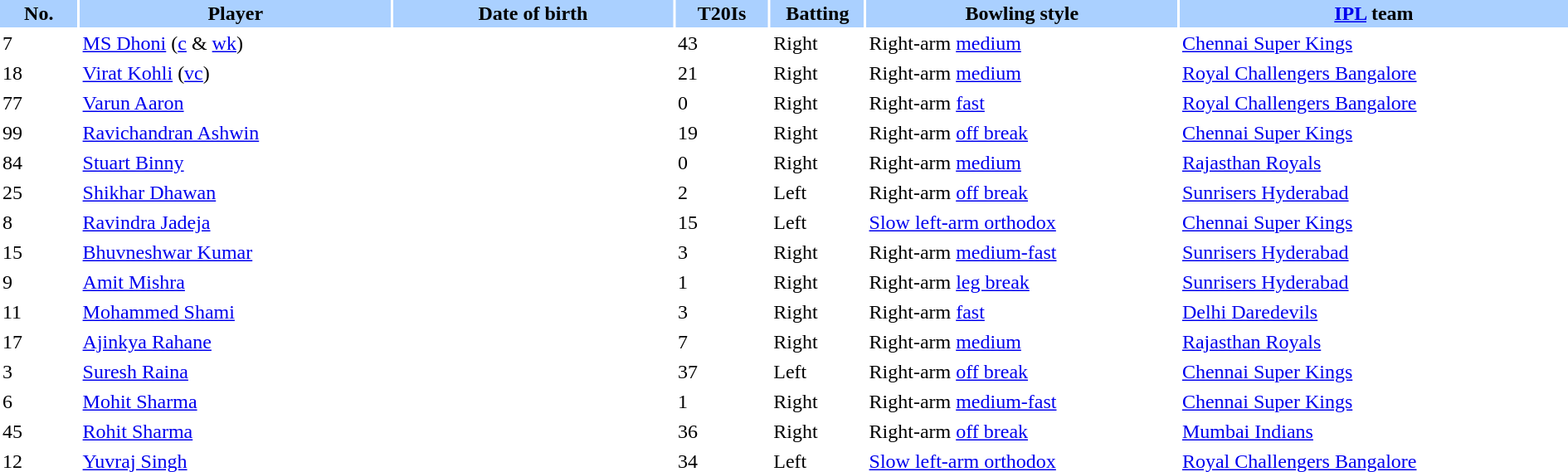<table border="0" cellspacing="2" cellpadding="2" style="width:100%;">
<tr style="background:#aad0ff;">
<th scope="col" width="5%">No.</th>
<th scope="col" width="20%">Player</th>
<th scope="col" width="18%">Date of birth</th>
<th scope="col" width="6%">T20Is</th>
<th scope="col" width="6%">Batting</th>
<th scope="col" width="20%">Bowling style</th>
<th scope="col" width="25%"><a href='#'>IPL</a> team</th>
</tr>
<tr>
<td>7</td>
<td><a href='#'>MS Dhoni</a> (<a href='#'>c</a> & <a href='#'>wk</a>)</td>
<td></td>
<td>43</td>
<td>Right</td>
<td>Right-arm <a href='#'>medium</a></td>
<td> <a href='#'>Chennai Super Kings</a></td>
</tr>
<tr>
<td>18</td>
<td><a href='#'>Virat Kohli</a> (<a href='#'>vc</a>)</td>
<td></td>
<td>21</td>
<td>Right</td>
<td>Right-arm <a href='#'>medium</a></td>
<td> <a href='#'>Royal Challengers Bangalore</a></td>
</tr>
<tr>
<td>77</td>
<td><a href='#'>Varun Aaron</a></td>
<td></td>
<td>0</td>
<td>Right</td>
<td>Right-arm <a href='#'>fast</a></td>
<td> <a href='#'>Royal Challengers Bangalore</a></td>
</tr>
<tr>
<td>99</td>
<td><a href='#'>Ravichandran Ashwin</a></td>
<td></td>
<td>19</td>
<td>Right</td>
<td>Right-arm <a href='#'>off break</a></td>
<td> <a href='#'>Chennai Super Kings</a></td>
</tr>
<tr>
<td>84</td>
<td><a href='#'>Stuart Binny</a></td>
<td></td>
<td>0</td>
<td>Right</td>
<td>Right-arm <a href='#'>medium</a></td>
<td> <a href='#'>Rajasthan Royals</a></td>
</tr>
<tr>
<td>25</td>
<td><a href='#'>Shikhar Dhawan</a></td>
<td></td>
<td>2</td>
<td>Left</td>
<td>Right-arm <a href='#'>off break</a></td>
<td> <a href='#'>Sunrisers Hyderabad</a></td>
</tr>
<tr>
<td>8</td>
<td><a href='#'>Ravindra Jadeja</a></td>
<td></td>
<td>15</td>
<td>Left</td>
<td><a href='#'>Slow left-arm orthodox</a></td>
<td> <a href='#'>Chennai Super Kings</a></td>
</tr>
<tr>
<td>15</td>
<td><a href='#'>Bhuvneshwar Kumar</a></td>
<td></td>
<td>3</td>
<td>Right</td>
<td>Right-arm <a href='#'>medium-fast</a></td>
<td> <a href='#'>Sunrisers Hyderabad</a></td>
</tr>
<tr>
<td>9</td>
<td><a href='#'>Amit Mishra</a></td>
<td></td>
<td>1</td>
<td>Right</td>
<td>Right-arm <a href='#'>leg break</a></td>
<td> <a href='#'>Sunrisers Hyderabad</a></td>
</tr>
<tr>
<td>11</td>
<td><a href='#'>Mohammed Shami</a></td>
<td></td>
<td>3</td>
<td>Right</td>
<td>Right-arm <a href='#'>fast</a></td>
<td> <a href='#'>Delhi Daredevils</a></td>
</tr>
<tr>
<td>17</td>
<td><a href='#'>Ajinkya Rahane</a></td>
<td></td>
<td>7</td>
<td>Right</td>
<td>Right-arm <a href='#'>medium</a></td>
<td> <a href='#'>Rajasthan Royals</a></td>
</tr>
<tr>
<td>3</td>
<td><a href='#'>Suresh Raina</a></td>
<td></td>
<td>37</td>
<td>Left</td>
<td>Right-arm <a href='#'>off break</a></td>
<td> <a href='#'>Chennai Super Kings</a></td>
</tr>
<tr>
<td>6</td>
<td><a href='#'>Mohit Sharma</a></td>
<td></td>
<td>1</td>
<td>Right</td>
<td>Right-arm <a href='#'>medium-fast</a></td>
<td> <a href='#'>Chennai Super Kings</a></td>
</tr>
<tr>
<td>45</td>
<td><a href='#'>Rohit Sharma</a></td>
<td></td>
<td>36</td>
<td>Right</td>
<td>Right-arm <a href='#'>off break</a></td>
<td> <a href='#'>Mumbai Indians</a></td>
</tr>
<tr>
<td>12</td>
<td><a href='#'>Yuvraj Singh</a></td>
<td></td>
<td>34</td>
<td>Left</td>
<td><a href='#'>Slow left-arm orthodox</a></td>
<td> <a href='#'>Royal Challengers Bangalore</a></td>
</tr>
</table>
